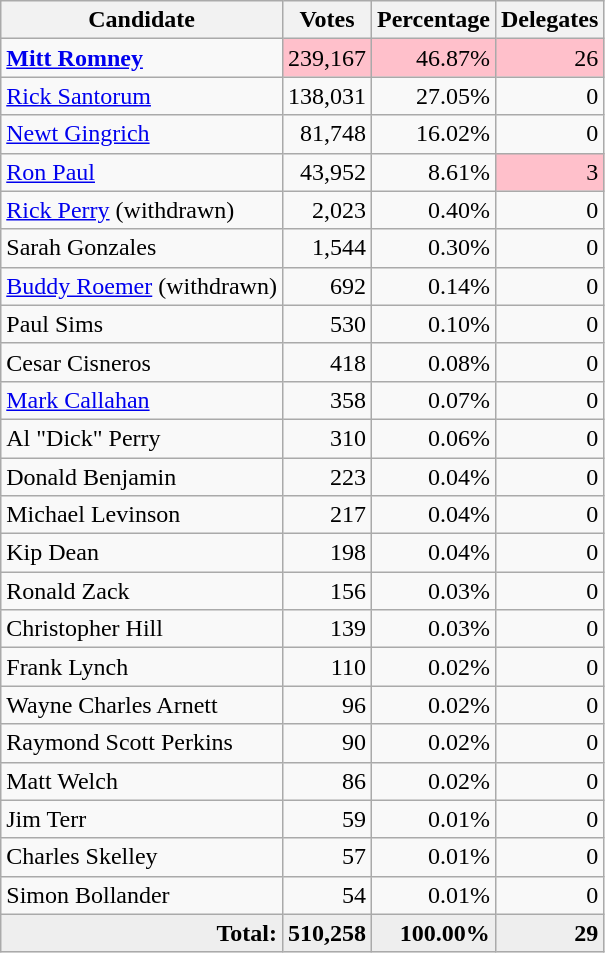<table class="wikitable" style="text-align:right;">
<tr>
<th>Candidate</th>
<th>Votes</th>
<th>Percentage</th>
<th>Delegates</th>
</tr>
<tr>
<td style="text-align:left;"><strong><a href='#'>Mitt Romney</a></strong></td>
<td bgcolor="pink">239,167</td>
<td bgcolor="pink">46.87%</td>
<td bgcolor="pink">26</td>
</tr>
<tr>
<td align="left"><a href='#'>Rick Santorum</a></td>
<td>138,031</td>
<td>27.05%</td>
<td>0</td>
</tr>
<tr>
<td align="left"><a href='#'>Newt Gingrich</a></td>
<td>81,748</td>
<td>16.02%</td>
<td>0</td>
</tr>
<tr>
<td align="left"><a href='#'>Ron Paul</a></td>
<td>43,952</td>
<td>8.61%</td>
<td bgcolor="pink">3</td>
</tr>
<tr>
<td style="text-align:left;"><a href='#'>Rick Perry</a> (withdrawn)</td>
<td>2,023</td>
<td>0.40%</td>
<td>0</td>
</tr>
<tr>
<td align="left">Sarah Gonzales</td>
<td>1,544</td>
<td>0.30%</td>
<td>0</td>
</tr>
<tr>
<td align="left"><a href='#'>Buddy Roemer</a> (withdrawn)</td>
<td>692</td>
<td>0.14%</td>
<td>0</td>
</tr>
<tr>
<td align="left">Paul Sims</td>
<td>530</td>
<td>0.10%</td>
<td>0</td>
</tr>
<tr>
<td align="left">Cesar Cisneros</td>
<td>418</td>
<td>0.08%</td>
<td>0</td>
</tr>
<tr>
<td align="left"><a href='#'>Mark Callahan</a></td>
<td>358</td>
<td>0.07%</td>
<td>0</td>
</tr>
<tr>
<td align="left">Al "Dick" Perry</td>
<td>310</td>
<td>0.06%</td>
<td>0</td>
</tr>
<tr>
<td align="left">Donald Benjamin</td>
<td>223</td>
<td>0.04%</td>
<td>0</td>
</tr>
<tr>
<td align="left">Michael Levinson</td>
<td>217</td>
<td>0.04%</td>
<td>0</td>
</tr>
<tr>
<td align="left">Kip Dean</td>
<td>198</td>
<td>0.04%</td>
<td>0</td>
</tr>
<tr>
<td align="left">Ronald Zack</td>
<td>156</td>
<td>0.03%</td>
<td>0</td>
</tr>
<tr>
<td align="left">Christopher Hill</td>
<td>139</td>
<td>0.03%</td>
<td>0</td>
</tr>
<tr>
<td align="left">Frank Lynch</td>
<td>110</td>
<td>0.02%</td>
<td>0</td>
</tr>
<tr>
<td align="left">Wayne Charles Arnett</td>
<td>96</td>
<td>0.02%</td>
<td>0</td>
</tr>
<tr>
<td align="left">Raymond Scott Perkins</td>
<td>90</td>
<td>0.02%</td>
<td>0</td>
</tr>
<tr>
<td align="left">Matt Welch</td>
<td>86</td>
<td>0.02%</td>
<td>0</td>
</tr>
<tr>
<td align="left">Jim Terr</td>
<td>59</td>
<td>0.01%</td>
<td>0</td>
</tr>
<tr>
<td align="left">Charles Skelley</td>
<td>57</td>
<td>0.01%</td>
<td>0</td>
</tr>
<tr>
<td align="left">Simon Bollander</td>
<td>54</td>
<td>0.01%</td>
<td>0</td>
</tr>
<tr bgcolor="#eeeeee">
<td><strong>Total:</strong></td>
<td><strong>510,258</strong></td>
<td><strong>100.00%</strong></td>
<td><strong>29</strong></td>
</tr>
</table>
